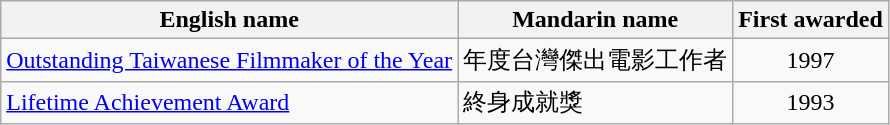<table class="wikitable">
<tr align="left">
<th>English name</th>
<th>Mandarin name</th>
<th>First awarded</th>
</tr>
<tr>
<td><a href='#'>Outstanding Taiwanese Filmmaker of the Year</a></td>
<td>年度台灣傑出電影工作者</td>
<td align="center">1997</td>
</tr>
<tr>
<td><a href='#'>Lifetime Achievement Award</a></td>
<td>終身成就獎</td>
<td align="center">1993</td>
</tr>
</table>
